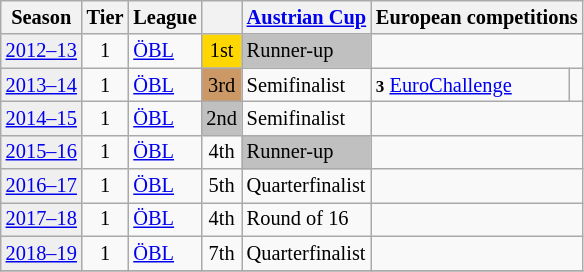<table class="wikitable" style="font-size:85%">
<tr>
<th>Season</th>
<th>Tier</th>
<th>League</th>
<th></th>
<th><a href='#'>Austrian Cup</a></th>
<th colspan=2>European competitions</th>
</tr>
<tr>
<td style="background:#efefef;"><a href='#'>2012–13</a></td>
<td align="center">1</td>
<td><a href='#'>ÖBL</a></td>
<td style="background:gold" align="center">1st</td>
<td style="background:silver">Runner-up</td>
<td colspan=2></td>
</tr>
<tr>
<td style="background:#efefef;"><a href='#'>2013–14</a></td>
<td align="center">1</td>
<td><a href='#'>ÖBL</a></td>
<td style="background:#CC9966" align=center>3rd</td>
<td>Semifinalist</td>
<td><small><strong>3</strong></small> <a href='#'>EuroChallenge</a></td>
<td></td>
</tr>
<tr>
<td style="background:#efefef;"><a href='#'>2014–15</a></td>
<td align="center">1</td>
<td><a href='#'>ÖBL</a></td>
<td style="background:silver" align=center>2nd</td>
<td>Semifinalist</td>
<td colspan=2></td>
</tr>
<tr>
<td style="background:#efefef;"><a href='#'>2015–16</a></td>
<td align="center">1</td>
<td><a href='#'>ÖBL</a></td>
<td align=center>4th</td>
<td bgcolor=silver>Runner-up</td>
<td colspan=2></td>
</tr>
<tr>
<td style="background:#efefef;"><a href='#'>2016–17</a></td>
<td align="center">1</td>
<td><a href='#'>ÖBL</a></td>
<td align=center>5th</td>
<td>Quarterfinalist</td>
<td colspan=2></td>
</tr>
<tr>
<td style="background:#efefef;"><a href='#'>2017–18</a></td>
<td align="center">1</td>
<td><a href='#'>ÖBL</a></td>
<td align=center>4th</td>
<td>Round of 16</td>
<td colspan=2></td>
</tr>
<tr>
<td style="background:#efefef;"><a href='#'>2018–19</a></td>
<td align=center>1</td>
<td><a href='#'>ÖBL</a></td>
<td align=center>7th</td>
<td>Quarterfinalist</td>
<td colspan=2></td>
</tr>
<tr>
</tr>
</table>
